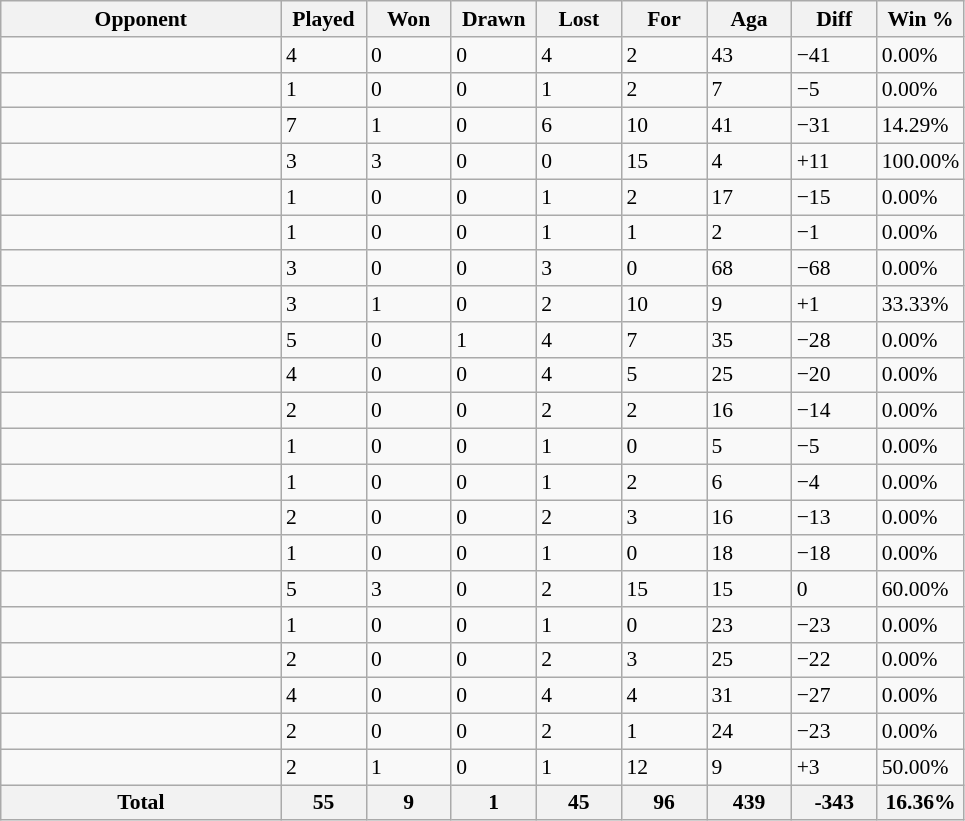<table class="wikitable sortable" style="font-size:90%">
<tr>
<th style="width:180px;">Opponent</th>
<th style="width:50px;">Played</th>
<th style="width:50px;">Won</th>
<th style="width:50px;">Drawn</th>
<th style="width:50px;">Lost</th>
<th style="width:50px;">For</th>
<th style="width:50px;">Aga</th>
<th style="width:50px;">Diff</th>
<th style="width:50px;">Win %</th>
</tr>
<tr>
<td></td>
<td>4</td>
<td>0</td>
<td>0</td>
<td>4</td>
<td>2</td>
<td>43</td>
<td>−41</td>
<td>0.00%</td>
</tr>
<tr>
<td></td>
<td>1</td>
<td>0</td>
<td>0</td>
<td>1</td>
<td>2</td>
<td>7</td>
<td>−5</td>
<td>0.00%</td>
</tr>
<tr>
<td></td>
<td>7</td>
<td>1</td>
<td>0</td>
<td>6</td>
<td>10</td>
<td>41</td>
<td>−31</td>
<td>14.29%</td>
</tr>
<tr>
<td></td>
<td>3</td>
<td>3</td>
<td>0</td>
<td>0</td>
<td>15</td>
<td>4</td>
<td>+11</td>
<td>100.00%</td>
</tr>
<tr>
<td></td>
<td>1</td>
<td>0</td>
<td>0</td>
<td>1</td>
<td>2</td>
<td>17</td>
<td>−15</td>
<td>0.00%</td>
</tr>
<tr>
<td></td>
<td>1</td>
<td>0</td>
<td>0</td>
<td>1</td>
<td>1</td>
<td>2</td>
<td>−1</td>
<td>0.00%</td>
</tr>
<tr>
<td></td>
<td>3</td>
<td>0</td>
<td>0</td>
<td>3</td>
<td>0</td>
<td>68</td>
<td>−68</td>
<td>0.00%</td>
</tr>
<tr>
<td></td>
<td>3</td>
<td>1</td>
<td>0</td>
<td>2</td>
<td>10</td>
<td>9</td>
<td>+1</td>
<td>33.33%</td>
</tr>
<tr>
<td></td>
<td>5</td>
<td>0</td>
<td>1</td>
<td>4</td>
<td>7</td>
<td>35</td>
<td>−28</td>
<td>0.00%</td>
</tr>
<tr>
<td></td>
<td>4</td>
<td>0</td>
<td>0</td>
<td>4</td>
<td>5</td>
<td>25</td>
<td>−20</td>
<td>0.00%</td>
</tr>
<tr>
<td></td>
<td>2</td>
<td>0</td>
<td>0</td>
<td>2</td>
<td>2</td>
<td>16</td>
<td>−14</td>
<td>0.00%</td>
</tr>
<tr>
<td></td>
<td>1</td>
<td>0</td>
<td>0</td>
<td>1</td>
<td>0</td>
<td>5</td>
<td>−5</td>
<td>0.00%</td>
</tr>
<tr>
<td></td>
<td>1</td>
<td>0</td>
<td>0</td>
<td>1</td>
<td>2</td>
<td>6</td>
<td>−4</td>
<td>0.00%</td>
</tr>
<tr>
<td></td>
<td>2</td>
<td>0</td>
<td>0</td>
<td>2</td>
<td>3</td>
<td>16</td>
<td>−13</td>
<td>0.00%</td>
</tr>
<tr>
<td></td>
<td>1</td>
<td>0</td>
<td>0</td>
<td>1</td>
<td>0</td>
<td>18</td>
<td>−18</td>
<td>0.00%</td>
</tr>
<tr>
<td></td>
<td>5</td>
<td>3</td>
<td>0</td>
<td>2</td>
<td>15</td>
<td>15</td>
<td>0</td>
<td>60.00%</td>
</tr>
<tr>
<td></td>
<td>1</td>
<td>0</td>
<td>0</td>
<td>1</td>
<td>0</td>
<td>23</td>
<td>−23</td>
<td>0.00%</td>
</tr>
<tr>
<td></td>
<td>2</td>
<td>0</td>
<td>0</td>
<td>2</td>
<td>3</td>
<td>25</td>
<td>−22</td>
<td>0.00%</td>
</tr>
<tr>
<td></td>
<td>4</td>
<td>0</td>
<td>0</td>
<td>4</td>
<td>4</td>
<td>31</td>
<td>−27</td>
<td>0.00%</td>
</tr>
<tr>
<td></td>
<td>2</td>
<td>0</td>
<td>0</td>
<td>2</td>
<td>1</td>
<td>24</td>
<td>−23</td>
<td>0.00%</td>
</tr>
<tr>
<td></td>
<td>2</td>
<td>1</td>
<td>0</td>
<td>1</td>
<td>12</td>
<td>9</td>
<td>+3</td>
<td>50.00%</td>
</tr>
<tr class="sortbottom">
<th>Total</th>
<th>55</th>
<th>9</th>
<th>1</th>
<th>45</th>
<th>96</th>
<th>439</th>
<th>-343</th>
<th>16.36%</th>
</tr>
</table>
